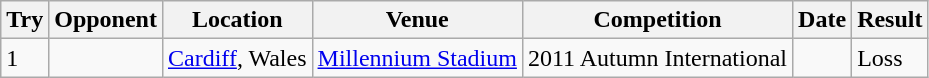<table class="wikitable sortable">
<tr>
<th>Try</th>
<th>Opponent</th>
<th>Location</th>
<th>Venue</th>
<th>Competition</th>
<th>Date</th>
<th>Result</th>
</tr>
<tr>
<td>1</td>
<td></td>
<td><a href='#'>Cardiff</a>, Wales</td>
<td><a href='#'>Millennium Stadium</a></td>
<td>2011 Autumn International</td>
<td></td>
<td>Loss</td>
</tr>
</table>
